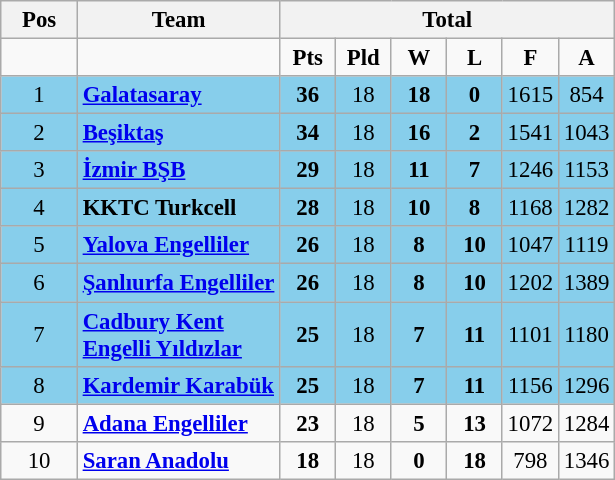<table class="wikitable" style="text-align: center; font-size:95%">
<tr>
<th style="width:44px;">Pos</th>
<th style="width:128px;">Team</th>
<th colspan=7>Total</th>
</tr>
<tr>
<td></td>
<td></td>
<td style="width:30px;"><strong>Pts</strong></td>
<td style="width:30px;"><strong>Pld</strong></td>
<td style="width:30px;"><strong>W</strong></td>
<td style="width:30px;"><strong>L</strong></td>
<td style="width:30px;"><strong>F</strong></td>
<td style="width:30px;"><strong>A</strong></td>
</tr>
<tr style="background:skyBlue;">
<td>1</td>
<td align="left"><strong><a href='#'>Galatasaray</a></strong></td>
<td><strong>36</strong></td>
<td>18</td>
<td><strong>18</strong></td>
<td><strong>0</strong></td>
<td>1615</td>
<td>854</td>
</tr>
<tr style="background:skyBlue;">
<td>2</td>
<td align="left"><strong><a href='#'>Beşiktaş</a></strong></td>
<td><strong>34</strong></td>
<td>18</td>
<td><strong>16</strong></td>
<td><strong>2</strong></td>
<td>1541</td>
<td>1043</td>
</tr>
<tr style="background:skyBlue;">
<td>3</td>
<td align="left"><strong><a href='#'>İzmir BŞB</a></strong></td>
<td><strong>29</strong></td>
<td>18</td>
<td><strong>11</strong></td>
<td><strong>7</strong></td>
<td>1246</td>
<td>1153</td>
</tr>
<tr style="background:skyBlue;">
<td>4</td>
<td align="left"><strong>KKTC Turkcell</strong></td>
<td><strong>28</strong></td>
<td>18</td>
<td><strong>10</strong></td>
<td><strong>8</strong></td>
<td>1168</td>
<td>1282</td>
</tr>
<tr style="background:skyBlue;">
<td>5</td>
<td align="left"><strong><a href='#'>Yalova Engelliler</a></strong></td>
<td><strong>26</strong></td>
<td>18</td>
<td><strong>8</strong></td>
<td><strong>10</strong></td>
<td>1047</td>
<td>1119</td>
</tr>
<tr style="background:skyBlue;">
<td>6</td>
<td align="left"><strong><a href='#'>Şanlıurfa Engelliler</a></strong></td>
<td><strong>26</strong></td>
<td>18</td>
<td><strong>8</strong></td>
<td><strong>10</strong></td>
<td>1202</td>
<td>1389</td>
</tr>
<tr style="background:skyBlue;">
<td>7</td>
<td align="left"><strong><a href='#'>Cadbury Kent Engelli Yıldızlar</a></strong></td>
<td><strong>25</strong></td>
<td>18</td>
<td><strong>7</strong></td>
<td><strong>11</strong></td>
<td>1101</td>
<td>1180</td>
</tr>
<tr style="background:skyBlue;">
<td>8</td>
<td align="left"><strong><a href='#'>Kardemir Karabük</a></strong></td>
<td><strong>25</strong></td>
<td>18</td>
<td><strong>7</strong></td>
<td><strong>11</strong></td>
<td>1156</td>
<td>1296</td>
</tr>
<tr>
<td>9</td>
<td align="left"><strong><a href='#'>Adana Engelliler</a></strong></td>
<td><strong>23</strong></td>
<td>18</td>
<td><strong>5</strong></td>
<td><strong>13</strong></td>
<td>1072</td>
<td>1284</td>
</tr>
<tr>
<td>10</td>
<td align="left"><strong><a href='#'>Saran Anadolu</a></strong></td>
<td><strong>18</strong></td>
<td>18</td>
<td><strong>0</strong></td>
<td><strong>18</strong></td>
<td>798</td>
<td>1346</td>
</tr>
</table>
